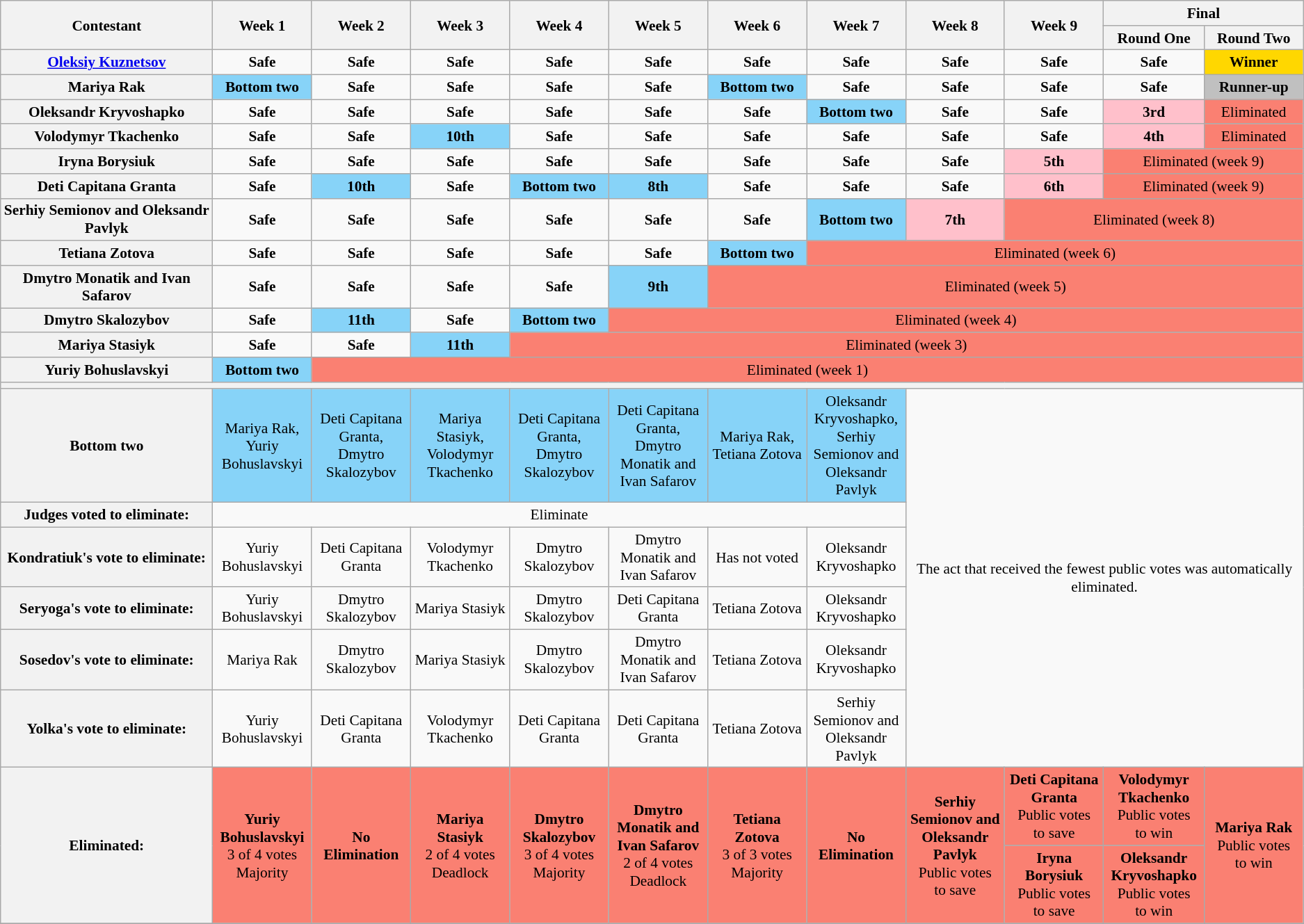<table class="wikitable" style="text-align:center; font-size:89%">
<tr>
<th style="width:15%" rowspan="2" scope="col">Contestant</th>
<th style="width:7%" rowspan="2" scope="col">Week 1</th>
<th style="width:7%" rowspan="2" scope="col">Week 2</th>
<th style="width:7%" rowspan="2" scope="col">Week 3</th>
<th style="width:7%" rowspan="2" scope="col">Week 4</th>
<th style="width:7%" rowspan="2" scope="col">Week 5</th>
<th style="width:7%" rowspan="2" scope="col">Week 6</th>
<th style="width:7%" rowspan="2" scope="col">Week 7</th>
<th style="width:7%" rowspan="2" scope="col">Week 8</th>
<th style="width:7%" rowspan="2" scope="col">Week 9</th>
<th colspan="2">Final</th>
</tr>
<tr>
<th style="width:7%">Round One</th>
<th style="width:7%">Round Two</th>
</tr>
<tr>
<th scope="row"><a href='#'>Oleksiy Kuznetsov</a></th>
<td><strong>Safe</strong></td>
<td><strong>Safe</strong></td>
<td><strong>Safe</strong></td>
<td><strong>Safe</strong></td>
<td><strong>Safe</strong></td>
<td><strong>Safe</strong></td>
<td><strong>Safe</strong></td>
<td><strong>Safe</strong></td>
<td><strong>Safe</strong></td>
<td><strong>Safe</strong></td>
<td style="background:gold"><strong>Winner</strong></td>
</tr>
<tr>
<th scope="row">Mariya Rak</th>
<td style="background:#87D3F8"><strong>Bottom two</strong></td>
<td><strong>Safe</strong></td>
<td><strong>Safe</strong></td>
<td><strong>Safe</strong></td>
<td><strong>Safe</strong></td>
<td style="background:#87D3F8"><strong>Bottom two</strong></td>
<td><strong>Safe</strong></td>
<td><strong>Safe</strong></td>
<td><strong>Safe</strong></td>
<td><strong>Safe</strong></td>
<td style="background:silver"><strong>Runner-up</strong></td>
</tr>
<tr>
<th scope="row">Oleksandr Kryvoshapko</th>
<td><strong>Safe</strong></td>
<td><strong>Safe</strong></td>
<td><strong>Safe</strong></td>
<td><strong>Safe</strong></td>
<td><strong>Safe</strong></td>
<td><strong>Safe</strong></td>
<td style="background:#87D3F8"><strong>Bottom two</strong></td>
<td><strong>Safe</strong></td>
<td><strong>Safe</strong></td>
<td style="background:pink"><strong>3rd</strong></td>
<td colspan="1" style="background:salmon">Eliminated</td>
</tr>
<tr>
<th scope="row">Volodymyr Tkachenko</th>
<td><strong>Safe</strong></td>
<td><strong>Safe</strong></td>
<td style="background:#87D3F8"><strong>10th</strong></td>
<td><strong>Safe</strong></td>
<td><strong>Safe</strong></td>
<td><strong>Safe</strong></td>
<td><strong>Safe</strong></td>
<td><strong>Safe</strong></td>
<td><strong>Safe</strong></td>
<td style="background:pink"><strong>4th</strong></td>
<td colspan="1" style="background:salmon">Eliminated</td>
</tr>
<tr>
<th scope="row">Iryna Borysiuk</th>
<td><strong>Safe</strong></td>
<td><strong>Safe</strong></td>
<td><strong>Safe</strong></td>
<td><strong>Safe</strong></td>
<td><strong>Safe</strong></td>
<td><strong>Safe</strong></td>
<td><strong>Safe</strong></td>
<td><strong>Safe</strong></td>
<td style="background:pink"><strong>5th</strong></td>
<td colspan="2" style="background:salmon">Eliminated (week 9)</td>
</tr>
<tr>
<th scope="row">Deti Capitana Granta</th>
<td><strong>Safe</strong></td>
<td style="background:#87D3F8"><strong>10th</strong></td>
<td><strong>Safe</strong></td>
<td style="background:#87D3F8"><strong>Bottom two</strong></td>
<td style="background:#87D3F8"><strong>8th</strong></td>
<td><strong>Safe</strong></td>
<td><strong>Safe</strong></td>
<td><strong>Safe</strong></td>
<td style="background:pink"><strong>6th</strong></td>
<td colspan="2" style="background:salmon">Eliminated (week 9)</td>
</tr>
<tr>
<th scope="row">Serhiy Semionov and Oleksandr Pavlyk</th>
<td><strong>Safe</strong></td>
<td><strong>Safe</strong></td>
<td><strong>Safe</strong></td>
<td><strong>Safe</strong></td>
<td><strong>Safe</strong></td>
<td><strong>Safe</strong></td>
<td style="background:#87D3F8"><strong>Bottom two</strong></td>
<td style="background:pink"><strong>7th</strong></td>
<td colspan="3" style="background:salmon">Eliminated (week 8)</td>
</tr>
<tr>
<th scope="row">Tetiana Zotova</th>
<td><strong>Safe</strong></td>
<td><strong>Safe</strong></td>
<td><strong>Safe</strong></td>
<td><strong>Safe</strong></td>
<td><strong>Safe</strong></td>
<td style="background:#87D3F8"><strong>Bottom two</strong></td>
<td colspan="5" style="background:salmon">Eliminated (week 6)</td>
</tr>
<tr>
<th scope="row">Dmytro Monatik and Ivan Safarov</th>
<td><strong>Safe</strong></td>
<td><strong>Safe</strong></td>
<td><strong>Safe</strong></td>
<td><strong>Safe</strong></td>
<td style="background:#87D3F8"><strong>9th</strong></td>
<td colspan="6" style="background:salmon">Eliminated (week 5)</td>
</tr>
<tr>
<th scope="row">Dmytro Skalozybov</th>
<td><strong>Safe</strong></td>
<td style="background:#87D3F8"><strong>11th</strong></td>
<td><strong>Safe</strong></td>
<td style="background:#87D3F8"><strong>Bottom two</strong></td>
<td colspan="7" style="background:salmon">Eliminated (week 4)</td>
</tr>
<tr>
<th scope="row">Mariya Stasiyk</th>
<td><strong>Safe</strong></td>
<td><strong>Safe</strong></td>
<td style="background:#87D3F8"><strong>11th</strong></td>
<td colspan="8" style="background:salmon">Eliminated (week 3)</td>
</tr>
<tr>
<th scope="row">Yuriy Bohuslavskyi</th>
<td style="background:#87D3F8"><strong>Bottom two</strong></td>
<td colspan="10" style="background:salmon">Eliminated (week 1)</td>
</tr>
<tr>
<th colspan="13"></th>
</tr>
<tr>
<th scope="row">Bottom two</th>
<td style="background:#87D3F8">Mariya Rak,<br>Yuriy Bohuslavskyi</td>
<td style="background:#87D3F8">Deti Capitana Granta,<br>Dmytro Skalozybov</td>
<td style="background:#87D3F8">Mariya Stasiyk,<br>Volodymyr Tkachenko</td>
<td style="background:#87D3F8">Deti Capitana Granta,<br>Dmytro Skalozybov</td>
<td style="background:#87D3F8">Deti Capitana Granta,<br>Dmytro Monatik and Ivan Safarov</td>
<td style="background:#87D3F8">Mariya Rak,<br>Tetiana Zotova</td>
<td style="background:#87D3F8">Oleksandr Kryvoshapko,<br>Serhiy Semionov and Oleksandr Pavlyk</td>
<td rowspan="6" colspan="4">The act that received the fewest public votes was automatically eliminated.</td>
</tr>
<tr>
<th scope="row">Judges voted to eliminate:</th>
<td colspan="7">Eliminate</td>
</tr>
<tr>
<th scope="row">Kondratiuk's vote to eliminate:</th>
<td>Yuriy Bohuslavskyi</td>
<td>Deti Capitana Granta</td>
<td>Volodymyr Tkachenko</td>
<td>Dmytro Skalozybov</td>
<td>Dmytro Monatik and Ivan Safarov</td>
<td>Has not voted</td>
<td>Oleksandr Kryvoshapko</td>
</tr>
<tr>
<th scope="row">Seryoga's vote to eliminate:</th>
<td>Yuriy Bohuslavskyi</td>
<td>Dmytro Skalozybov</td>
<td>Mariya Stasiyk</td>
<td>Dmytro Skalozybov</td>
<td>Deti Capitana Granta</td>
<td>Tetiana Zotova</td>
<td>Oleksandr Kryvoshapko</td>
</tr>
<tr>
<th scope="row">Sosedov's vote to eliminate:</th>
<td>Mariya Rak</td>
<td>Dmytro Skalozybov</td>
<td>Mariya Stasiyk</td>
<td>Dmytro Skalozybov</td>
<td>Dmytro Monatik and Ivan Safarov</td>
<td>Tetiana Zotova</td>
<td>Oleksandr Kryvoshapko</td>
</tr>
<tr>
<th scope="row">Yolka's vote to eliminate:</th>
<td>Yuriy Bohuslavskyi</td>
<td>Deti Capitana Granta</td>
<td>Volodymyr Tkachenko</td>
<td>Deti Capitana Granta</td>
<td>Deti Capitana Granta</td>
<td>Tetiana Zotova</td>
<td>Serhiy Semionov and Oleksandr Pavlyk</td>
</tr>
<tr>
<th scope="row" rowspan="2">Eliminated:</th>
<td style="background:salmon;" rowspan="2"><strong>Yuriy Bohuslavskyi</strong><br>3 of 4 votes<br> Majority</td>
<td style="background:salmon;" rowspan="2"><strong>No Elimination</strong></td>
<td style="background:salmon;" rowspan="2"><strong>Mariya Stasiyk</strong><br>2 of 4 votes<br> Deadlock</td>
<td style="background:salmon;" rowspan="2"><strong>Dmytro Skalozybov</strong><br>3 of 4 votes<br> Majority</td>
<td style="background:salmon;" rowspan="2"><strong>Dmytro Monatik and Ivan Safarov</strong><br>2 of 4 votes<br> Deadlock</td>
<td style="background:salmon;" rowspan="2"><strong>Tetiana Zotova</strong><br>3 of 3 votes<br> Majority</td>
<td style="background:salmon;" rowspan="2"><strong>No Elimination</strong></td>
<td style="background:salmon;" rowspan="2"><strong>Serhiy Semionov and Oleksandr Pavlyk</strong> <br> Public votes <br> to save</td>
<td style="background:salmon;" rowspan="1"><strong>Deti Capitana Granta</strong> <br> Public votes <br> to save</td>
<td style="background:salmon;" rowspan="1"><strong>Volodymyr Tkachenko</strong>  <br> Public votes <br> to win</td>
<td style="background:salmon;" rowspan="2"><strong>Mariya Rak</strong> <br> Public votes <br> to win</td>
</tr>
<tr>
<td style="background:salmon;" rowspan="1"><strong>Iryna Borysiuk</strong> <br> Public votes <br> to save</td>
<td style="background:salmon;" rowspan="1"><strong>Oleksandr Kryvoshapko</strong>  <br> Public votes <br> to win</td>
</tr>
<tr>
</tr>
</table>
